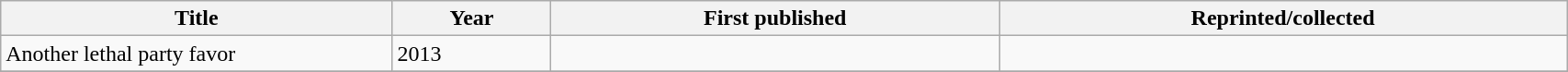<table class='wikitable sortable' width='90%'>
<tr>
<th width=25%>Title</th>
<th>Year</th>
<th>First published</th>
<th>Reprinted/collected</th>
</tr>
<tr>
<td>Another lethal party favor</td>
<td>2013</td>
<td></td>
<td></td>
</tr>
<tr>
</tr>
</table>
